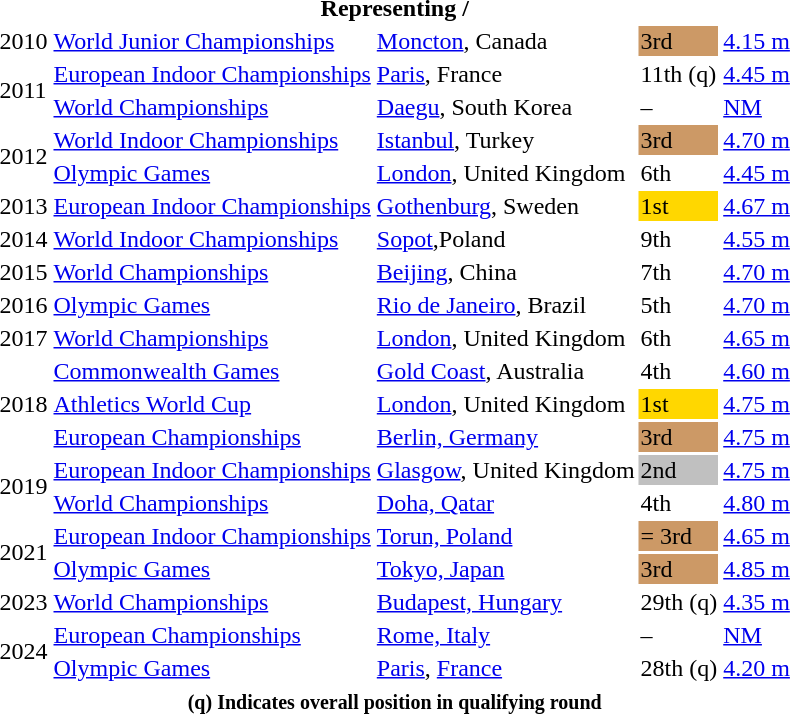<table>
<tr>
<th colspan=6>Representing  / </th>
</tr>
<tr>
<td>2010</td>
<td><a href='#'>World Junior Championships</a></td>
<td><a href='#'>Moncton</a>, Canada</td>
<td bgcolor=cc9966>3rd</td>
<td><a href='#'>4.15 m</a></td>
</tr>
<tr>
<td rowspan=2>2011</td>
<td><a href='#'>European Indoor Championships</a></td>
<td><a href='#'>Paris</a>, France</td>
<td>11th (q)</td>
<td><a href='#'>4.45 m</a></td>
</tr>
<tr>
<td><a href='#'>World Championships</a></td>
<td><a href='#'>Daegu</a>, South Korea</td>
<td>–</td>
<td><a href='#'>NM</a></td>
</tr>
<tr>
<td rowspan=2>2012</td>
<td><a href='#'>World Indoor Championships</a></td>
<td><a href='#'>Istanbul</a>, Turkey</td>
<td bgcolor=cc9966>3rd</td>
<td><a href='#'>4.70 m</a></td>
</tr>
<tr>
<td><a href='#'>Olympic Games</a></td>
<td><a href='#'>London</a>, United Kingdom</td>
<td>6th</td>
<td><a href='#'>4.45 m</a></td>
</tr>
<tr>
<td>2013</td>
<td><a href='#'>European Indoor Championships</a></td>
<td><a href='#'>Gothenburg</a>, Sweden</td>
<td bgcolor=gold>1st</td>
<td><a href='#'>4.67 m</a></td>
</tr>
<tr>
<td>2014</td>
<td><a href='#'>World Indoor Championships</a></td>
<td><a href='#'>Sopot</a>,Poland</td>
<td>9th</td>
<td><a href='#'>4.55 m</a></td>
</tr>
<tr>
<td>2015</td>
<td><a href='#'>World Championships</a></td>
<td><a href='#'>Beijing</a>, China</td>
<td>7th</td>
<td><a href='#'>4.70 m</a></td>
</tr>
<tr>
<td>2016</td>
<td><a href='#'>Olympic Games</a></td>
<td><a href='#'>Rio de Janeiro</a>, Brazil</td>
<td>5th</td>
<td><a href='#'>4.70 m</a></td>
</tr>
<tr>
<td>2017</td>
<td><a href='#'>World Championships</a></td>
<td><a href='#'>London</a>, United Kingdom</td>
<td>6th</td>
<td><a href='#'>4.65 m</a></td>
</tr>
<tr>
<td rowspan=3>2018</td>
<td><a href='#'>Commonwealth Games</a></td>
<td><a href='#'>Gold Coast</a>, Australia</td>
<td>4th</td>
<td><a href='#'>4.60 m</a></td>
</tr>
<tr>
<td><a href='#'>Athletics World Cup</a></td>
<td><a href='#'>London</a>, United Kingdom</td>
<td bgcolor=gold>1st</td>
<td><a href='#'>4.75 m</a></td>
</tr>
<tr>
<td><a href='#'>European Championships</a></td>
<td><a href='#'>Berlin, Germany</a></td>
<td bgcolor=cc9966>3rd</td>
<td><a href='#'>4.75 m</a></td>
</tr>
<tr>
<td rowspan=2>2019</td>
<td><a href='#'>European Indoor Championships</a></td>
<td><a href='#'>Glasgow</a>, United Kingdom</td>
<td bgcolor=silver>2nd</td>
<td><a href='#'>4.75 m</a></td>
</tr>
<tr>
<td><a href='#'>World Championships</a></td>
<td><a href='#'>Doha, Qatar</a></td>
<td>4th</td>
<td><a href='#'>4.80 m</a></td>
</tr>
<tr>
<td rowspan=2>2021</td>
<td><a href='#'>European Indoor Championships</a></td>
<td><a href='#'>Torun, Poland</a></td>
<td bgcolor=cc9966>= 3rd</td>
<td><a href='#'>4.65 m</a></td>
</tr>
<tr>
<td><a href='#'>Olympic Games</a></td>
<td><a href='#'>Tokyo, Japan</a></td>
<td bgcolor=cc9966>3rd</td>
<td><a href='#'>4.85 m</a></td>
</tr>
<tr>
<td>2023</td>
<td><a href='#'>World Championships</a></td>
<td><a href='#'>Budapest, Hungary</a></td>
<td>29th (q)</td>
<td><a href='#'>4.35 m</a></td>
</tr>
<tr>
<td rowspan=2>2024</td>
<td><a href='#'>European Championships</a></td>
<td><a href='#'>Rome, Italy</a></td>
<td>–</td>
<td><a href='#'>NM</a></td>
</tr>
<tr>
<td><a href='#'>Olympic Games</a></td>
<td><a href='#'>Paris</a>, <a href='#'>France</a></td>
<td>28th (q)</td>
<td><a href='#'>4.20 m</a></td>
</tr>
<tr>
<th colspan=6><small><strong> (q) Indicates overall position in qualifying round</strong></small></th>
</tr>
</table>
